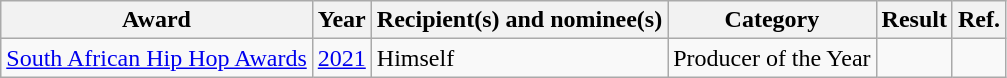<table class="wikitable">
<tr>
<th>Award</th>
<th>Year</th>
<th>Recipient(s) and nominee(s)</th>
<th>Category</th>
<th>Result</th>
<th>Ref.</th>
</tr>
<tr>
<td><a href='#'>South African Hip Hop Awards</a></td>
<td><a href='#'>2021</a></td>
<td>Himself</td>
<td>Producer of the Year</td>
<td></td>
<td></td>
</tr>
</table>
